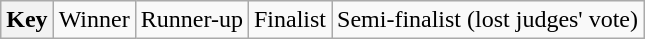<table class="wikitable sortable" |->
<tr>
<th>Key</th>
<td> Winner</td>
<td> Runner-up</td>
<td> Finalist</td>
<td> Semi-finalist (lost judges' vote)</td>
</tr>
</table>
